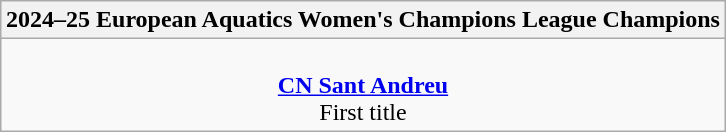<table class=wikitable style="text-align:center; margin:auto">
<tr>
<th>2024–25 European Aquatics Women's Champions League Champions</th>
</tr>
<tr>
<td> <br><strong><a href='#'>CN Sant Andreu</a> </strong><br>First title</td>
</tr>
</table>
